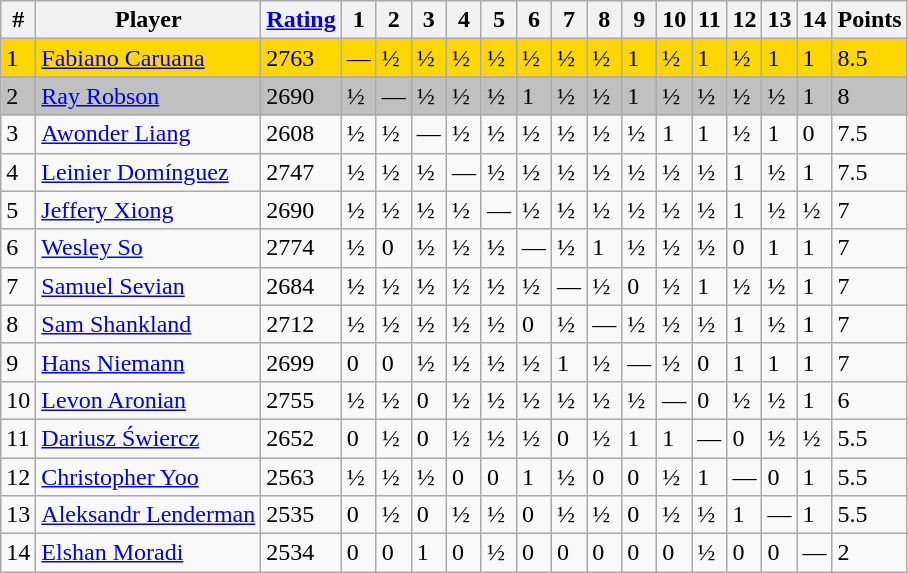<table class="wikitable" style="text-align: left;">
<tr>
<th>#</th>
<th>Player</th>
<th><a href='#'>Rating</a></th>
<th>1</th>
<th>2</th>
<th>3</th>
<th>4</th>
<th>5</th>
<th>6</th>
<th>7</th>
<th>8</th>
<th>9</th>
<th>10</th>
<th>11</th>
<th>12</th>
<th>13</th>
<th>14</th>
<th>Points</th>
</tr>
<tr style="background-color:gold">
<td>1</td>
<td> <a href='#'>Fabiano Caruana</a></td>
<td>2763</td>
<td>—</td>
<td>½</td>
<td>½</td>
<td>½</td>
<td>½</td>
<td>½</td>
<td>½</td>
<td>½</td>
<td>1</td>
<td>½</td>
<td>1</td>
<td>½</td>
<td>1</td>
<td>1</td>
<td>8.5</td>
</tr>
<tr>
</tr>
<tr style="background-color:silver">
<td>2</td>
<td> <a href='#'>Ray Robson</a></td>
<td>2690</td>
<td>½</td>
<td>—</td>
<td>½</td>
<td>½</td>
<td>½</td>
<td>1</td>
<td>½</td>
<td>½</td>
<td>1</td>
<td>½</td>
<td>½</td>
<td>½</td>
<td>½</td>
<td>1</td>
<td>8</td>
</tr>
<tr>
<td>3</td>
<td> <a href='#'>Awonder Liang</a></td>
<td>2608</td>
<td>½</td>
<td>½</td>
<td>—</td>
<td>½</td>
<td>½</td>
<td>½</td>
<td>½</td>
<td>½</td>
<td>½</td>
<td>1</td>
<td>1</td>
<td>½</td>
<td>1</td>
<td>0</td>
<td>7.5</td>
</tr>
<tr>
<td>4</td>
<td> <a href='#'>Leinier Domínguez</a></td>
<td>2747</td>
<td>½</td>
<td>½</td>
<td>½</td>
<td>—</td>
<td>½</td>
<td>½</td>
<td>½</td>
<td>½</td>
<td>½</td>
<td>½</td>
<td>½</td>
<td>1</td>
<td>½</td>
<td>1</td>
<td>7.5</td>
</tr>
<tr>
<td>5</td>
<td> <a href='#'>Jeffery Xiong</a></td>
<td>2690</td>
<td>½</td>
<td>½</td>
<td>½</td>
<td>½</td>
<td>—</td>
<td>½</td>
<td>½</td>
<td>½</td>
<td>½</td>
<td>½</td>
<td>½</td>
<td>1</td>
<td>½</td>
<td>½</td>
<td>7</td>
</tr>
<tr>
<td>6</td>
<td> <a href='#'>Wesley So</a> </td>
<td>2774</td>
<td>½</td>
<td>0</td>
<td>½</td>
<td>½</td>
<td>½</td>
<td>—</td>
<td>½</td>
<td>1</td>
<td>½</td>
<td>½</td>
<td>½</td>
<td>0</td>
<td>1</td>
<td>1</td>
<td>7</td>
</tr>
<tr>
<td>7</td>
<td> <a href='#'>Samuel Sevian</a></td>
<td>2684</td>
<td>½</td>
<td>½</td>
<td>½</td>
<td>½</td>
<td>½</td>
<td>½</td>
<td>—</td>
<td>½</td>
<td>0</td>
<td>½</td>
<td>1</td>
<td>½</td>
<td>½</td>
<td>1</td>
<td>7</td>
</tr>
<tr>
<td>8</td>
<td> <a href='#'>Sam Shankland</a></td>
<td>2712</td>
<td>½</td>
<td>½</td>
<td>½</td>
<td>½</td>
<td>½</td>
<td>0</td>
<td>½</td>
<td>—</td>
<td>½</td>
<td>½</td>
<td>½</td>
<td>1</td>
<td>½</td>
<td>1</td>
<td>7</td>
</tr>
<tr>
<td>9</td>
<td> <a href='#'>Hans Niemann</a></td>
<td>2699</td>
<td>0</td>
<td>0</td>
<td>½</td>
<td>½</td>
<td>½</td>
<td>½</td>
<td>1</td>
<td>½</td>
<td>—</td>
<td>½</td>
<td>0</td>
<td>1</td>
<td>1</td>
<td>1</td>
<td>7</td>
</tr>
<tr>
<td>10</td>
<td> <a href='#'>Levon Aronian</a></td>
<td>2755</td>
<td>½</td>
<td>½</td>
<td>0</td>
<td>½</td>
<td>½</td>
<td>½</td>
<td>½</td>
<td>½</td>
<td>½</td>
<td>—</td>
<td>0</td>
<td>½</td>
<td>½</td>
<td>1</td>
<td>6</td>
</tr>
<tr>
<td>11</td>
<td> <a href='#'>Dariusz Świercz</a></td>
<td>2652</td>
<td>0</td>
<td>½</td>
<td>0</td>
<td>½</td>
<td>½</td>
<td>½</td>
<td>0</td>
<td>½</td>
<td>1</td>
<td>1</td>
<td>—</td>
<td>0</td>
<td>½</td>
<td>½</td>
<td>5.5</td>
</tr>
<tr>
<td>12</td>
<td> <a href='#'>Christopher Yoo</a></td>
<td>2563</td>
<td>½</td>
<td>½</td>
<td>½</td>
<td>0</td>
<td>0</td>
<td>1</td>
<td>½</td>
<td>0</td>
<td>0</td>
<td>½</td>
<td>1</td>
<td>—</td>
<td>0</td>
<td>1</td>
<td>5.5</td>
</tr>
<tr>
<td>13</td>
<td> <a href='#'>Aleksandr Lenderman</a></td>
<td>2535</td>
<td>0</td>
<td>½</td>
<td>0</td>
<td>½</td>
<td>½</td>
<td>0</td>
<td>½</td>
<td>½</td>
<td>0</td>
<td>½</td>
<td>½</td>
<td>1</td>
<td>—</td>
<td>1</td>
<td>5.5</td>
</tr>
<tr>
<td>14</td>
<td> <a href='#'>Elshan Moradi</a></td>
<td>2534</td>
<td>0</td>
<td>0</td>
<td>1</td>
<td>0</td>
<td>½</td>
<td>0</td>
<td>0</td>
<td>0</td>
<td>0</td>
<td>0</td>
<td>½</td>
<td>0</td>
<td>0</td>
<td>—</td>
<td>2</td>
</tr>
</table>
